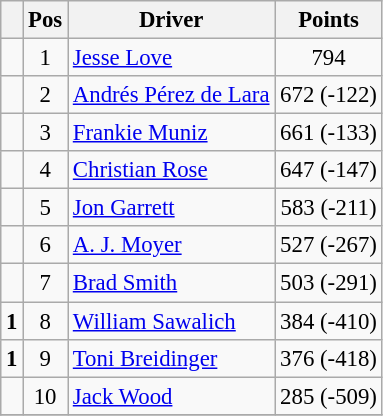<table class="wikitable" style="font-size: 95%;">
<tr>
<th></th>
<th>Pos</th>
<th>Driver</th>
<th>Points</th>
</tr>
<tr>
<td align="left"></td>
<td style="text-align:center;">1</td>
<td><a href='#'>Jesse Love</a></td>
<td style="text-align:center;">794</td>
</tr>
<tr>
<td align="left"></td>
<td style="text-align:center;">2</td>
<td><a href='#'>Andrés Pérez de Lara</a></td>
<td style="text-align:center;">672 (-122)</td>
</tr>
<tr>
<td align="left"></td>
<td style="text-align:center;">3</td>
<td><a href='#'>Frankie Muniz</a></td>
<td style="text-align:center;">661 (-133)</td>
</tr>
<tr>
<td align="left"></td>
<td style="text-align:center;">4</td>
<td><a href='#'>Christian Rose</a></td>
<td style="text-align:center;">647 (-147)</td>
</tr>
<tr>
<td align="left"></td>
<td style="text-align:center;">5</td>
<td><a href='#'>Jon Garrett</a></td>
<td style="text-align:center;">583 (-211)</td>
</tr>
<tr>
<td align="left"></td>
<td style="text-align:center;">6</td>
<td><a href='#'>A. J. Moyer</a></td>
<td style="text-align:center;">527 (-267)</td>
</tr>
<tr>
<td align="left"></td>
<td style="text-align:center;">7</td>
<td><a href='#'>Brad Smith</a></td>
<td style="text-align:center;">503 (-291)</td>
</tr>
<tr>
<td align="left"> <strong>1</strong></td>
<td style="text-align:center;">8</td>
<td><a href='#'>William Sawalich</a></td>
<td style="text-align:center;">384 (-410)</td>
</tr>
<tr>
<td align="left"> <strong>1</strong></td>
<td style="text-align:center;">9</td>
<td><a href='#'>Toni Breidinger</a></td>
<td style="text-align:center;">376 (-418)</td>
</tr>
<tr>
<td align="left"></td>
<td style="text-align:center;">10</td>
<td><a href='#'>Jack Wood</a></td>
<td style="text-align:center;">285 (-509)</td>
</tr>
<tr class="sortbottom">
</tr>
</table>
